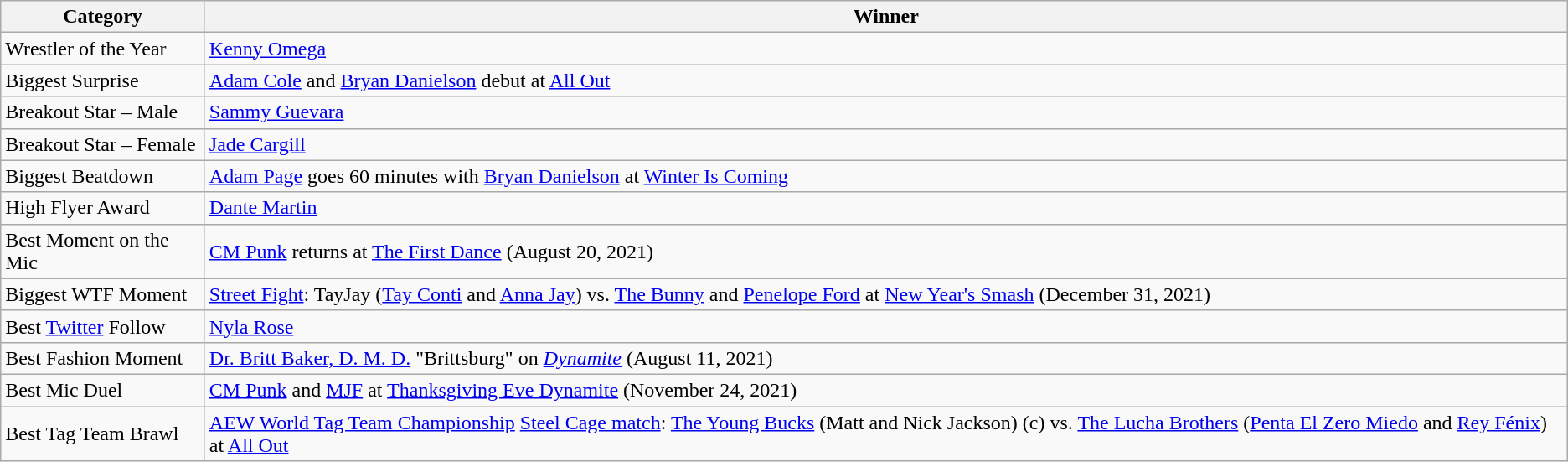<table class="wikitable">
<tr>
<th>Category</th>
<th>Winner</th>
</tr>
<tr>
<td>Wrestler of the Year</td>
<td><a href='#'>Kenny Omega</a></td>
</tr>
<tr>
<td>Biggest Surprise</td>
<td><a href='#'>Adam Cole</a> and <a href='#'>Bryan Danielson</a> debut at <a href='#'>All Out</a></td>
</tr>
<tr>
<td>Breakout Star – Male</td>
<td><a href='#'>Sammy Guevara</a></td>
</tr>
<tr>
<td>Breakout Star – Female</td>
<td><a href='#'>Jade Cargill</a></td>
</tr>
<tr>
<td>Biggest Beatdown</td>
<td><a href='#'>Adam Page</a> goes 60 minutes with <a href='#'>Bryan Danielson</a> at <a href='#'>Winter Is Coming</a></td>
</tr>
<tr>
<td>High Flyer Award</td>
<td><a href='#'>Dante Martin</a></td>
</tr>
<tr>
<td>Best Moment on the Mic</td>
<td><a href='#'>CM Punk</a> returns at <a href='#'>The First Dance</a> (August 20, 2021)</td>
</tr>
<tr>
<td>Biggest WTF Moment</td>
<td><a href='#'>Street Fight</a>: TayJay (<a href='#'>Tay Conti</a> and <a href='#'>Anna Jay</a>) vs. <a href='#'>The Bunny</a> and <a href='#'>Penelope Ford</a> at <a href='#'>New Year's Smash</a> (December 31, 2021)</td>
</tr>
<tr>
<td>Best <a href='#'>Twitter</a> Follow</td>
<td><a href='#'>Nyla Rose</a></td>
</tr>
<tr>
<td>Best Fashion Moment</td>
<td><a href='#'>Dr. Britt Baker, D. M. D.</a> "Brittsburg" on <em><a href='#'>Dynamite</a></em> (August 11, 2021)</td>
</tr>
<tr>
<td>Best Mic Duel</td>
<td><a href='#'>CM Punk</a> and <a href='#'>MJF</a> at <a href='#'>Thanksgiving Eve Dynamite</a> (November 24, 2021)</td>
</tr>
<tr>
<td>Best Tag Team Brawl</td>
<td><a href='#'>AEW World Tag Team Championship</a> <a href='#'>Steel Cage match</a>: <a href='#'>The Young Bucks</a> (Matt and Nick Jackson) (c) vs. <a href='#'>The Lucha Brothers</a> (<a href='#'>Penta El Zero Miedo</a> and <a href='#'>Rey Fénix</a>) at <a href='#'>All Out</a></td>
</tr>
</table>
